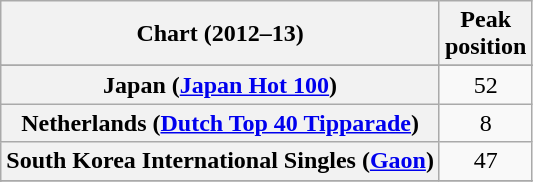<table class="wikitable sortable plainrowheaders">
<tr>
<th>Chart (2012–13)</th>
<th>Peak <br> position</th>
</tr>
<tr>
</tr>
<tr>
</tr>
<tr>
</tr>
<tr>
<th scope="row">Japan (<a href='#'>Japan Hot 100</a>)</th>
<td style="text-align:center;">52</td>
</tr>
<tr>
<th scope="row">Netherlands (<a href='#'>Dutch Top 40 Tipparade</a>)</th>
<td align="center">8</td>
</tr>
<tr>
<th scope="row">South Korea International Singles (<a href='#'>Gaon</a>)</th>
<td style="text-align:center;">47</td>
</tr>
<tr>
</tr>
<tr>
</tr>
</table>
